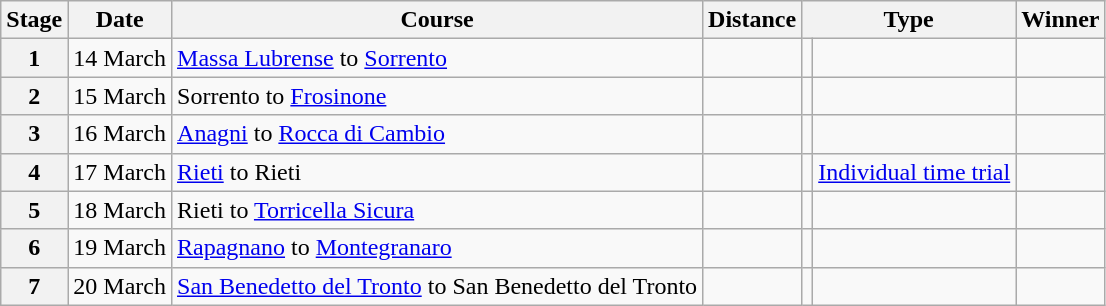<table class="wikitable">
<tr>
<th scope="col">Stage</th>
<th scope="col">Date</th>
<th scope="col">Course</th>
<th scope="col">Distance</th>
<th scope="col" colspan="2">Type</th>
<th scope=col>Winner</th>
</tr>
<tr>
<th scope="row" style="text-align:center;">1</th>
<td style="text-align:center;">14 March</td>
<td><a href='#'>Massa Lubrense</a> to <a href='#'>Sorrento</a></td>
<td style="text-align:center;"></td>
<td></td>
<td></td>
<td></td>
</tr>
<tr>
<th scope="row" style="text-align:center;">2</th>
<td style="text-align:center;">15 March</td>
<td>Sorrento to <a href='#'>Frosinone</a></td>
<td style="text-align:center;"></td>
<td></td>
<td></td>
<td></td>
</tr>
<tr>
<th scope="row" style="text-align:center;">3</th>
<td style="text-align:center;">16 March</td>
<td><a href='#'>Anagni</a> to <a href='#'>Rocca di Cambio</a></td>
<td style="text-align:center;"></td>
<td></td>
<td></td>
<td></td>
</tr>
<tr>
<th scope="row" style="text-align:center;">4</th>
<td style="text-align:center;">17 March</td>
<td><a href='#'>Rieti</a> to Rieti</td>
<td style="text-align:center;"></td>
<td></td>
<td><a href='#'>Individual time trial</a></td>
<td></td>
</tr>
<tr>
<th scope="row" style="text-align:center;">5</th>
<td style="text-align:center;">18 March</td>
<td>Rieti to <a href='#'>Torricella Sicura</a></td>
<td style="text-align:center;"></td>
<td></td>
<td></td>
<td></td>
</tr>
<tr>
<th scope="row" style="text-align:center;">6</th>
<td style="text-align:center;">19 March</td>
<td><a href='#'>Rapagnano</a> to <a href='#'>Montegranaro</a></td>
<td style="text-align:center;"></td>
<td></td>
<td></td>
<td></td>
</tr>
<tr>
<th scope="row" style="text-align:center;">7</th>
<td style="text-align:center;">20 March</td>
<td><a href='#'>San Benedetto del Tronto</a> to San Benedetto del Tronto</td>
<td style="text-align:center;"></td>
<td></td>
<td></td>
<td></td>
</tr>
</table>
